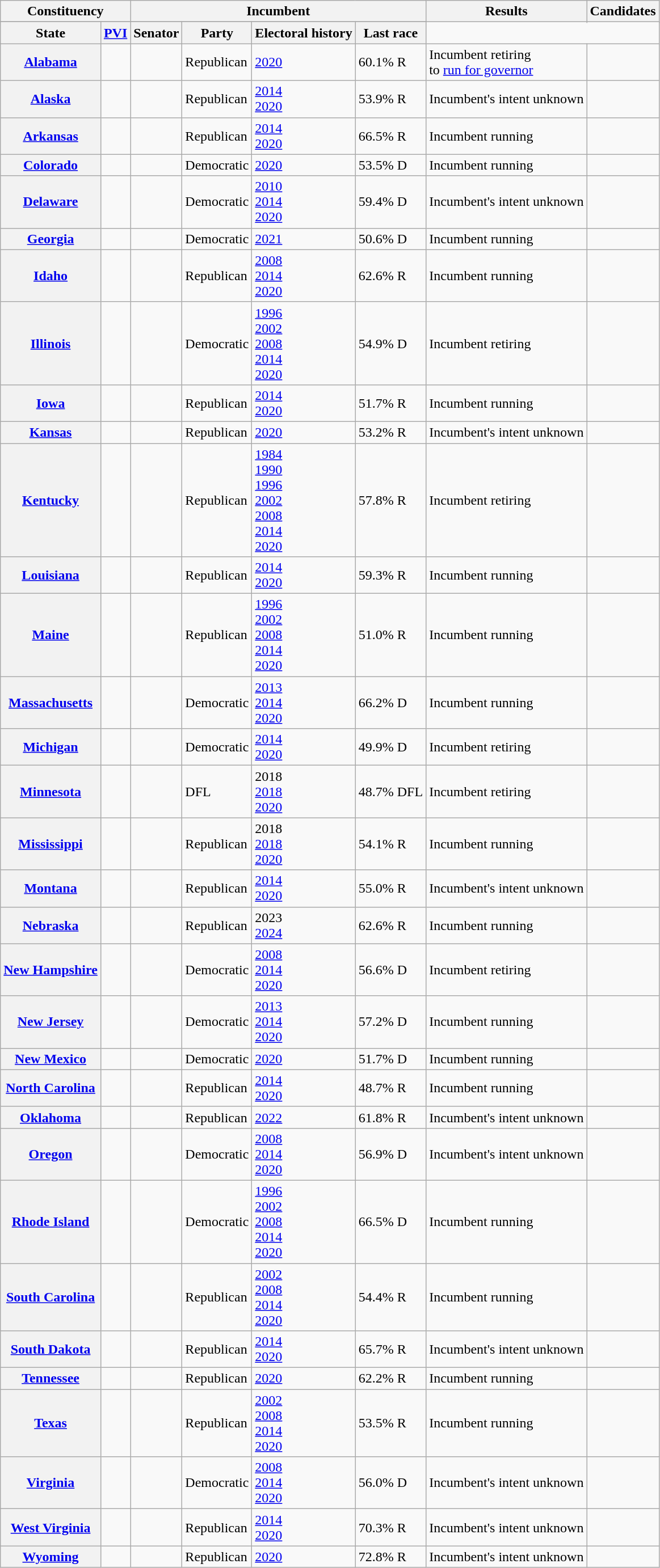<table class="wikitable sortable">
<tr valign=bottom>
<th colspan=2>Constituency</th>
<th colspan=4>Incumbent</th>
<th rowspan=2>Results</th>
<th rowspan=2 class="unsortable">Candidates</th>
</tr>
<tr style="vertical-align:bottom">
</tr>
<tr>
<th>State<br></th>
<th><a href='#'>PVI</a></th>
<th>Senator</th>
<th>Party</th>
<th>Electoral history</th>
<th>Last race</th>
</tr>
<tr>
<th><a href='#'>Alabama</a></th>
<td></td>
<td></td>
<td>Republican</td>
<td data-sort-value=2020><a href='#'>2020</a></td>
<td>60.1% R</td>
<td>Incumbent retiring<br>to <a href='#'>run for governor</a></td>
<td nowrap></td>
</tr>
<tr>
<th><a href='#'>Alaska</a></th>
<td></td>
<td></td>
<td>Republican</td>
<td data-sort-value=2014><a href='#'>2014</a><br><a href='#'>2020</a></td>
<td>53.9% R</td>
<td data-sort-value=0>Incumbent's intent unknown</td>
<td nowrap></td>
</tr>
<tr>
<th><a href='#'>Arkansas</a></th>
<td></td>
<td></td>
<td>Republican</td>
<td data-sort-value=2014><a href='#'>2014</a><br><a href='#'>2020</a></td>
<td>66.5% R</td>
<td data-sort-value=1>Incumbent running</td>
<td nowrap></td>
</tr>
<tr>
<th><a href='#'>Colorado</a></th>
<td></td>
<td></td>
<td>Democratic</td>
<td data-sort-value=2020><a href='#'>2020</a></td>
<td>53.5% D</td>
<td data-sort-value=1>Incumbent running</td>
<td nowrap></td>
</tr>
<tr>
<th><a href='#'>Delaware</a></th>
<td></td>
<td></td>
<td>Democratic</td>
<td data-sort-value=2010><a href='#'>2010 </a><br><a href='#'>2014</a><br><a href='#'>2020</a></td>
<td>59.4% D</td>
<td data-sort-value=0>Incumbent's intent unknown</td>
<td nowrap></td>
</tr>
<tr>
<th><a href='#'>Georgia</a></th>
<td></td>
<td></td>
<td>Democratic</td>
<td data-sort-value=2021><a href='#'>2021</a></td>
<td>50.6% D</td>
<td data-sort-value=1>Incumbent running</td>
<td nowrap></td>
</tr>
<tr>
<th><a href='#'>Idaho</a></th>
<td></td>
<td></td>
<td>Republican</td>
<td data-sort-value=2008><a href='#'>2008</a><br><a href='#'>2014</a><br><a href='#'>2020</a></td>
<td>62.6% R</td>
<td data-sort-value=1>Incumbent running</td>
<td nowrap></td>
</tr>
<tr>
<th><a href='#'>Illinois</a></th>
<td></td>
<td></td>
<td>Democratic</td>
<td data-sort-value=1996><a href='#'>1996</a><br><a href='#'>2002</a><br><a href='#'>2008</a><br><a href='#'>2014</a><br><a href='#'>2020</a></td>
<td>54.9% D</td>
<td>Incumbent retiring</td>
<td nowrap></td>
</tr>
<tr>
<th><a href='#'>Iowa</a></th>
<td></td>
<td></td>
<td>Republican</td>
<td data-sort-value=2014><a href='#'>2014</a><br><a href='#'>2020</a></td>
<td>51.7% R</td>
<td data-sort-value=1>Incumbent running</td>
<td nowrap></td>
</tr>
<tr>
<th><a href='#'>Kansas</a></th>
<td></td>
<td></td>
<td>Republican</td>
<td data-sort-value=2020><a href='#'>2020</a></td>
<td>53.2% R</td>
<td data-sort-value=0>Incumbent's intent unknown</td>
<td nowrap></td>
</tr>
<tr>
<th><a href='#'>Kentucky</a></th>
<td></td>
<td></td>
<td>Republican</td>
<td data-sort-value=1984><a href='#'>1984</a><br><a href='#'>1990</a><br><a href='#'>1996</a><br><a href='#'>2002</a><br><a href='#'>2008</a><br><a href='#'>2014</a><br><a href='#'>2020</a></td>
<td>57.8% R</td>
<td>Incumbent retiring</td>
<td nowrap></td>
</tr>
<tr>
<th><a href='#'>Louisiana</a></th>
<td></td>
<td></td>
<td>Republican</td>
<td data-sort-value=2014><a href='#'>2014</a><br><a href='#'>2020</a></td>
<td>59.3% R</td>
<td data-sort-value=1>Incumbent running</td>
<td nowrap></td>
</tr>
<tr>
<th><a href='#'>Maine</a></th>
<td></td>
<td></td>
<td>Republican</td>
<td data-sort-value=1996><a href='#'>1996</a><br><a href='#'>2002</a><br><a href='#'>2008</a><br><a href='#'>2014</a><br><a href='#'>2020</a></td>
<td>51.0% R</td>
<td data-sort-value=1>Incumbent running</td>
<td nowrap></td>
</tr>
<tr>
<th><a href='#'>Massachusetts</a></th>
<td></td>
<td></td>
<td>Democratic</td>
<td data-sort-value=2013><a href='#'>2013 </a><br><a href='#'>2014</a><br><a href='#'>2020</a></td>
<td>66.2% D</td>
<td data-sort-value=1>Incumbent running</td>
<td nowrap></td>
</tr>
<tr>
<th><a href='#'>Michigan</a></th>
<td></td>
<td></td>
<td>Democratic</td>
<td data-sort-value=2014><a href='#'>2014</a><br><a href='#'>2020</a></td>
<td>49.9% D</td>
<td>Incumbent retiring</td>
<td nowrap></td>
</tr>
<tr>
<th><a href='#'>Minnesota</a></th>
<td></td>
<td></td>
<td>DFL</td>
<td data-sort-value=2018>2018 <br><a href='#'>2018 </a><br><a href='#'>2020</a></td>
<td>48.7% DFL</td>
<td>Incumbent retiring</td>
<td nowrap></td>
</tr>
<tr>
<th><a href='#'>Mississippi</a></th>
<td></td>
<td></td>
<td>Republican</td>
<td data-sort-value=2018>2018 <br><a href='#'>2018 </a><br><a href='#'>2020</a></td>
<td>54.1% R</td>
<td data-sort-value=1>Incumbent running</td>
<td nowrap></td>
</tr>
<tr>
<th><a href='#'>Montana</a></th>
<td></td>
<td></td>
<td>Republican</td>
<td data-sort-value=2014><a href='#'>2014</a><br><a href='#'>2020</a></td>
<td>55.0% R</td>
<td data-sort-value=0>Incumbent's intent unknown</td>
<td nowrap></td>
</tr>
<tr>
<th><a href='#'>Nebraska</a></th>
<td></td>
<td></td>
<td>Republican</td>
<td data-sort-value=2024>2023 <br><a href='#'>2024 </a></td>
<td>62.6% R</td>
<td data-sort-value=1>Incumbent running</td>
<td nowrap></td>
</tr>
<tr>
<th><a href='#'>New Hampshire</a></th>
<td></td>
<td></td>
<td>Democratic</td>
<td data-sort-value=2008><a href='#'>2008</a><br><a href='#'>2014</a><br><a href='#'>2020</a></td>
<td>56.6% D</td>
<td>Incumbent retiring</td>
<td nowrap></td>
</tr>
<tr>
<th><a href='#'>New Jersey</a></th>
<td></td>
<td></td>
<td>Democratic</td>
<td data-sort-value=2013><a href='#'>2013 </a><br><a href='#'>2014</a><br><a href='#'>2020</a></td>
<td>57.2% D</td>
<td data-sort-value=1>Incumbent running</td>
<td nowrap></td>
</tr>
<tr>
<th><a href='#'>New Mexico</a></th>
<td></td>
<td></td>
<td>Democratic</td>
<td data-sort-value=2020><a href='#'>2020</a></td>
<td>51.7% D</td>
<td data-sort-value=1>Incumbent running</td>
<td nowrap></td>
</tr>
<tr>
<th><a href='#'>North Carolina</a></th>
<td></td>
<td></td>
<td>Republican</td>
<td data-sort-value=2014><a href='#'>2014</a><br><a href='#'>2020</a></td>
<td>48.7% R</td>
<td data-sort-value=1>Incumbent running</td>
<td nowrap></td>
</tr>
<tr>
<th><a href='#'>Oklahoma</a></th>
<td></td>
<td></td>
<td>Republican</td>
<td data-sort-value=2022><a href='#'>2022 </a></td>
<td>61.8% R</td>
<td data-sort-value=0>Incumbent's intent unknown</td>
<td nowrap></td>
</tr>
<tr>
<th><a href='#'>Oregon</a></th>
<td></td>
<td></td>
<td>Democratic</td>
<td data-sort-value=2008><a href='#'>2008</a><br><a href='#'>2014</a><br><a href='#'>2020</a></td>
<td>56.9% D</td>
<td data-sort-value=0>Incumbent's intent unknown</td>
<td nowrap></td>
</tr>
<tr>
<th><a href='#'>Rhode Island</a></th>
<td></td>
<td></td>
<td>Democratic</td>
<td data-sort-value=1996><a href='#'>1996</a><br><a href='#'>2002</a><br><a href='#'>2008</a><br><a href='#'>2014</a><br><a href='#'>2020</a></td>
<td>66.5% D</td>
<td data-sort-value=1>Incumbent running</td>
<td nowrap></td>
</tr>
<tr>
<th><a href='#'>South Carolina</a></th>
<td></td>
<td></td>
<td>Republican</td>
<td data-sort-value=2002><a href='#'>2002</a><br><a href='#'>2008</a><br><a href='#'>2014</a><br><a href='#'>2020</a></td>
<td>54.4% R</td>
<td data-sort-value=1>Incumbent running</td>
<td nowrap></td>
</tr>
<tr>
<th><a href='#'>South Dakota</a></th>
<td></td>
<td></td>
<td>Republican</td>
<td data-sort-value=2014><a href='#'>2014</a><br><a href='#'>2020</a></td>
<td>65.7% R</td>
<td data-sort-value=0>Incumbent's intent unknown</td>
<td nowrap></td>
</tr>
<tr>
<th><a href='#'>Tennessee</a></th>
<td></td>
<td></td>
<td>Republican</td>
<td data-sort-value=2020><a href='#'>2020</a></td>
<td>62.2% R</td>
<td data-sort-value=1>Incumbent running</td>
<td nowrap></td>
</tr>
<tr>
<th><a href='#'>Texas</a></th>
<td></td>
<td></td>
<td>Republican</td>
<td data-sort-value=2002><a href='#'>2002</a><br><a href='#'>2008</a><br><a href='#'>2014</a><br><a href='#'>2020</a></td>
<td>53.5% R</td>
<td data-sort-value=1>Incumbent running</td>
<td nowrap></td>
</tr>
<tr>
<th><a href='#'>Virginia</a></th>
<td></td>
<td></td>
<td>Democratic</td>
<td data-sort-value=2008><a href='#'>2008</a><br><a href='#'>2014</a><br><a href='#'>2020</a></td>
<td>56.0% D</td>
<td data-sort-value=0>Incumbent's intent unknown</td>
<td nowrap></td>
</tr>
<tr>
<th><a href='#'>West Virginia</a></th>
<td></td>
<td></td>
<td>Republican</td>
<td data-sort-value=2014><a href='#'>2014</a><br><a href='#'>2020</a></td>
<td>70.3% R</td>
<td data-sort-value=0>Incumbent's intent unknown</td>
<td nowrap></td>
</tr>
<tr>
<th><a href='#'>Wyoming</a></th>
<td></td>
<td></td>
<td>Republican</td>
<td data-sort-value=2020><a href='#'>2020</a></td>
<td>72.8% R</td>
<td data-sort-value=0>Incumbent's intent unknown</td>
<td nowrap></td>
</tr>
</table>
